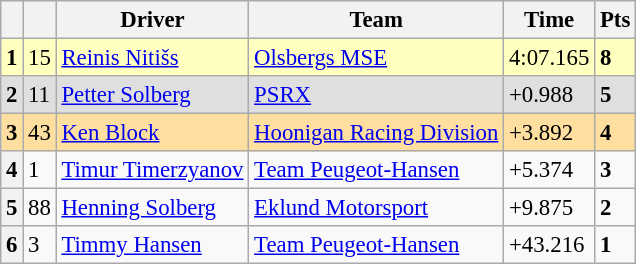<table class=wikitable style="font-size:95%">
<tr>
<th></th>
<th></th>
<th>Driver</th>
<th>Team</th>
<th>Time</th>
<th>Pts</th>
</tr>
<tr>
<th style="background:#ffffbf;">1</th>
<td style="background:#ffffbf;">15</td>
<td style="background:#ffffbf;"> <a href='#'>Reinis Nitišs</a></td>
<td style="background:#ffffbf;"><a href='#'>Olsbergs MSE</a></td>
<td style="background:#ffffbf;">4:07.165</td>
<td style="background:#ffffbf;"><strong>8</strong></td>
</tr>
<tr>
<th style="background:#dfdfdf;">2</th>
<td style="background:#dfdfdf;">11</td>
<td style="background:#dfdfdf;"> <a href='#'>Petter Solberg</a></td>
<td style="background:#dfdfdf;"><a href='#'>PSRX</a></td>
<td style="background:#dfdfdf;">+0.988</td>
<td style="background:#dfdfdf;"><strong>5</strong></td>
</tr>
<tr>
<th style="background:#ffdf9f;">3</th>
<td style="background:#ffdf9f;">43</td>
<td style="background:#ffdf9f;"> <a href='#'>Ken Block</a></td>
<td style="background:#ffdf9f;"><a href='#'>Hoonigan Racing Division</a></td>
<td style="background:#ffdf9f;">+3.892</td>
<td style="background:#ffdf9f;"><strong>4</strong></td>
</tr>
<tr>
<th>4</th>
<td>1</td>
<td> <a href='#'>Timur Timerzyanov</a></td>
<td><a href='#'>Team Peugeot-Hansen</a></td>
<td>+5.374</td>
<td><strong>3</strong></td>
</tr>
<tr>
<th>5</th>
<td>88</td>
<td> <a href='#'>Henning Solberg</a></td>
<td><a href='#'>Eklund Motorsport</a></td>
<td>+9.875</td>
<td><strong>2</strong></td>
</tr>
<tr>
<th>6</th>
<td>3</td>
<td> <a href='#'>Timmy Hansen</a></td>
<td><a href='#'>Team Peugeot-Hansen</a></td>
<td>+43.216</td>
<td><strong>1</strong></td>
</tr>
</table>
